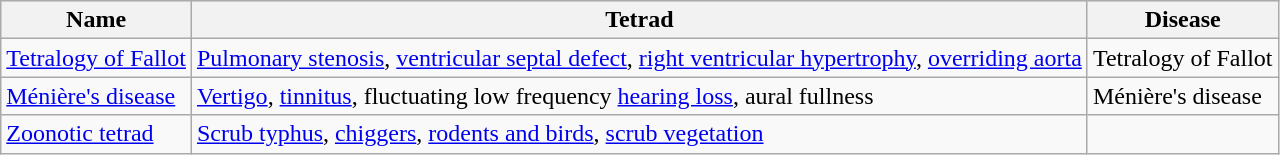<table class="wikitable sortable collapsible" ">
<tr style="text-align: left; background:#f0f0f0;">
<th scope="col">Name</th>
<th scope="col">Tetrad</th>
<th scope="col">Disease</th>
</tr>
<tr>
<td><a href='#'>Tetralogy of Fallot</a></td>
<td><a href='#'>Pulmonary stenosis</a>, <a href='#'>ventricular septal defect</a>, <a href='#'>right ventricular hypertrophy</a>, <a href='#'>overriding aorta</a></td>
<td>Tetralogy of Fallot</td>
</tr>
<tr>
<td><a href='#'>Ménière's disease</a></td>
<td><a href='#'>Vertigo</a>, <a href='#'>tinnitus</a>, fluctuating low frequency <a href='#'>hearing loss</a>, aural fullness</td>
<td>Ménière's disease</td>
</tr>
<tr>
<td><a href='#'>Zoonotic tetrad</a></td>
<td><a href='#'>Scrub typhus</a>, <a href='#'>chiggers</a>, <a href='#'>rodents and birds</a>, <a href='#'>scrub vegetation</a></td>
</tr>
</table>
